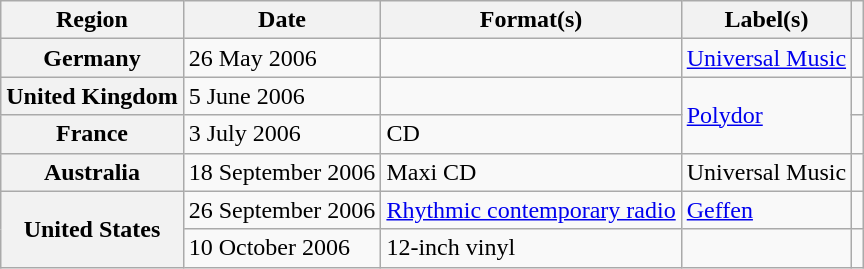<table class="wikitable plainrowheaders">
<tr>
<th scope="col">Region</th>
<th scope="col">Date</th>
<th scope="col">Format(s)</th>
<th scope="col">Label(s)</th>
<th scope="col"></th>
</tr>
<tr>
<th scope="row">Germany</th>
<td>26 May 2006</td>
<td></td>
<td><a href='#'>Universal Music</a></td>
<td></td>
</tr>
<tr>
<th scope="row">United Kingdom</th>
<td>5 June 2006</td>
<td></td>
<td rowspan="2"><a href='#'>Polydor</a></td>
<td></td>
</tr>
<tr>
<th scope="row">France</th>
<td>3 July 2006</td>
<td>CD</td>
<td></td>
</tr>
<tr>
<th scope="row">Australia</th>
<td>18 September 2006</td>
<td>Maxi CD</td>
<td>Universal Music</td>
<td></td>
</tr>
<tr>
<th scope="row" rowspan="2">United States</th>
<td>26 September 2006</td>
<td><a href='#'>Rhythmic contemporary radio</a></td>
<td><a href='#'>Geffen</a></td>
<td></td>
</tr>
<tr>
<td>10 October 2006</td>
<td>12-inch vinyl</td>
<td></td>
<td></td>
</tr>
</table>
